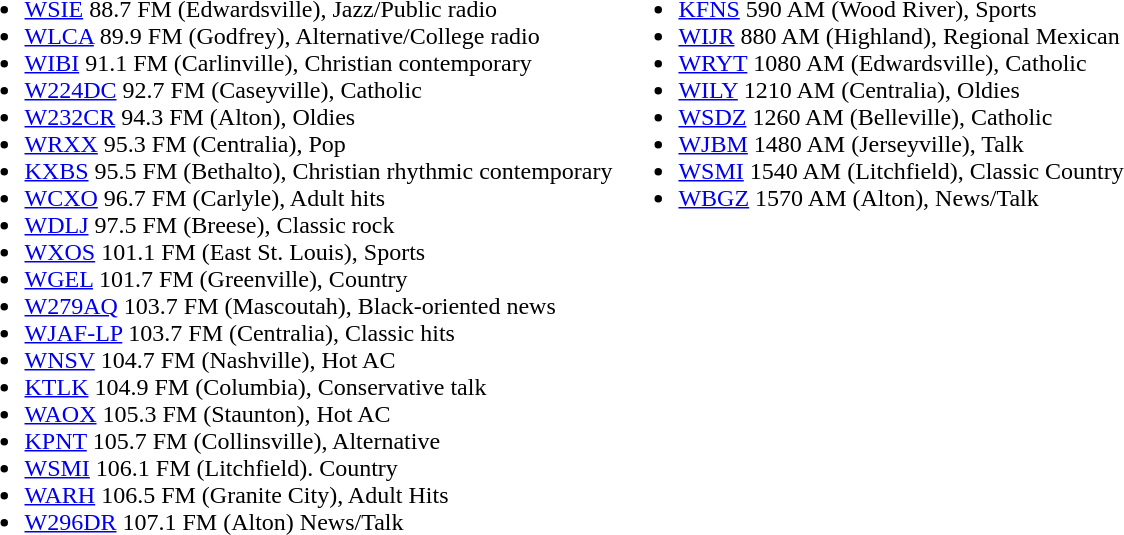<table>
<tr valign="top">
<td><br><ul><li><a href='#'>WSIE</a> 88.7 FM (Edwardsville), Jazz/Public radio</li><li><a href='#'>WLCA</a> 89.9 FM (Godfrey), Alternative/College radio</li><li><a href='#'>WIBI</a> 91.1 FM (Carlinville), Christian contemporary</li><li><a href='#'>W224DC</a> 92.7 FM (Caseyville), Catholic</li><li><a href='#'>W232CR</a> 94.3 FM (Alton), Oldies</li><li><a href='#'>WRXX</a> 95.3 FM (Centralia), Pop</li><li><a href='#'>KXBS</a> 95.5 FM (Bethalto), Christian rhythmic contemporary</li><li><a href='#'>WCXO</a> 96.7 FM (Carlyle), Adult hits</li><li><a href='#'>WDLJ</a> 97.5 FM (Breese), Classic rock</li><li><a href='#'>WXOS</a> 101.1 FM (East St. Louis), Sports</li><li><a href='#'>WGEL</a> 101.7 FM (Greenville), Country</li><li><a href='#'>W279AQ</a> 103.7 FM (Mascoutah), Black-oriented news</li><li><a href='#'>WJAF-LP</a> 103.7 FM (Centralia), Classic hits</li><li><a href='#'>WNSV</a> 104.7 FM (Nashville), Hot AC</li><li><a href='#'>KTLK</a> 104.9 FM (Columbia), Conservative talk</li><li><a href='#'>WAOX</a> 105.3 FM (Staunton), Hot AC</li><li><a href='#'>KPNT</a> 105.7 FM (Collinsville), Alternative</li><li><a href='#'>WSMI</a> 106.1 FM (Litchfield). Country</li><li><a href='#'>WARH</a> 106.5 FM (Granite City), Adult Hits</li><li><a href='#'>W296DR</a> 107.1 FM (Alton) News/Talk</li></ul></td>
<td><br><ul><li><a href='#'>KFNS</a> 590 AM (Wood River), Sports</li><li><a href='#'>WIJR</a> 880 AM (Highland), Regional Mexican</li><li><a href='#'>WRYT</a> 1080 AM (Edwardsville), Catholic</li><li><a href='#'>WILY</a> 1210 AM (Centralia), Oldies</li><li><a href='#'>WSDZ</a> 1260 AM (Belleville), Catholic</li><li><a href='#'>WJBM</a> 1480 AM (Jerseyville), Talk</li><li><a href='#'>WSMI</a> 1540 AM (Litchfield), Classic Country</li><li><a href='#'>WBGZ</a> 1570 AM (Alton), News/Talk</li></ul></td>
</tr>
</table>
